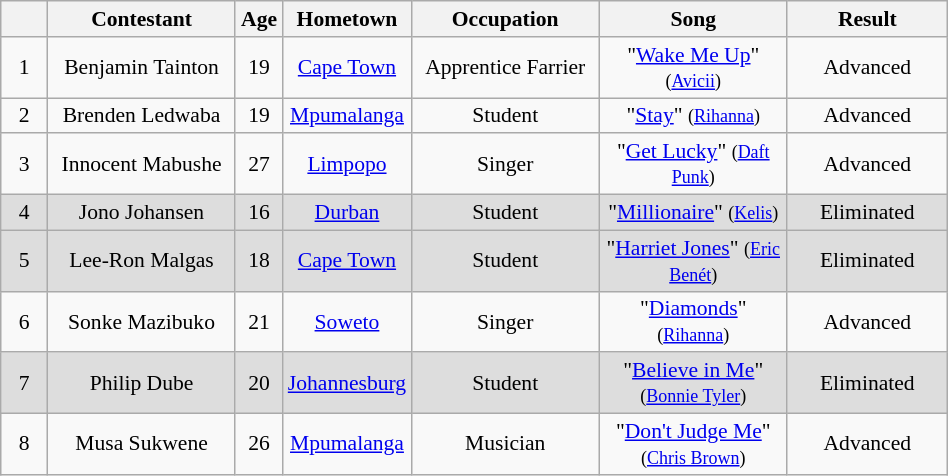<table class="wikitable" style="font-size:90%; width:50%; text-align: center;">
<tr>
<th width="05%"></th>
<th width="20%">Contestant</th>
<th width="05%">Age</th>
<th width="13%">Hometown</th>
<th width="20%">Occupation</th>
<th width="20%">Song</th>
<th width="20%">Result</th>
</tr>
<tr>
<td>1</td>
<td>Benjamin Tainton</td>
<td>19</td>
<td><a href='#'>Cape Town</a></td>
<td>Apprentice Farrier</td>
<td>"<a href='#'>Wake Me Up</a>" <small>(<a href='#'>Avicii</a>)</small></td>
<td>Advanced</td>
</tr>
<tr>
<td>2</td>
<td>Brenden Ledwaba</td>
<td>19</td>
<td><a href='#'>Mpumalanga</a></td>
<td>Student</td>
<td>"<a href='#'>Stay</a>" <small>(<a href='#'>Rihanna</a>)</small></td>
<td>Advanced</td>
</tr>
<tr>
<td>3</td>
<td>Innocent Mabushe</td>
<td>27</td>
<td><a href='#'>Limpopo</a></td>
<td>Singer</td>
<td>"<a href='#'>Get Lucky</a>" <small>(<a href='#'>Daft Punk</a>)</small></td>
<td>Advanced</td>
</tr>
<tr style="background:#ddd;">
<td>4</td>
<td>Jono Johansen</td>
<td>16</td>
<td><a href='#'>Durban</a></td>
<td>Student</td>
<td>"<a href='#'>Millionaire</a>" <small>(<a href='#'>Kelis</a>)</small></td>
<td>Eliminated</td>
</tr>
<tr style="background:#ddd;">
<td>5</td>
<td>Lee-Ron Malgas</td>
<td>18</td>
<td><a href='#'>Cape Town</a></td>
<td>Student</td>
<td>"<a href='#'>Harriet Jones</a>" <small>(<a href='#'>Eric Benét</a>)</small></td>
<td>Eliminated</td>
</tr>
<tr>
<td>6</td>
<td>Sonke Mazibuko</td>
<td>21</td>
<td><a href='#'>Soweto</a></td>
<td>Singer</td>
<td>"<a href='#'>Diamonds</a>" <small>(<a href='#'>Rihanna</a>)</small></td>
<td>Advanced</td>
</tr>
<tr style="background:#ddd;">
<td>7</td>
<td>Philip Dube</td>
<td>20</td>
<td><a href='#'>Johannesburg</a></td>
<td>Student</td>
<td>"<a href='#'>Believe in Me</a>" <small>(<a href='#'>Bonnie Tyler</a>)</small></td>
<td>Eliminated</td>
</tr>
<tr>
<td>8</td>
<td>Musa Sukwene</td>
<td>26</td>
<td><a href='#'>Mpumalanga</a></td>
<td>Musician</td>
<td>"<a href='#'>Don't Judge Me</a>" <small>(<a href='#'>Chris Brown</a>)</small></td>
<td>Advanced</td>
</tr>
</table>
